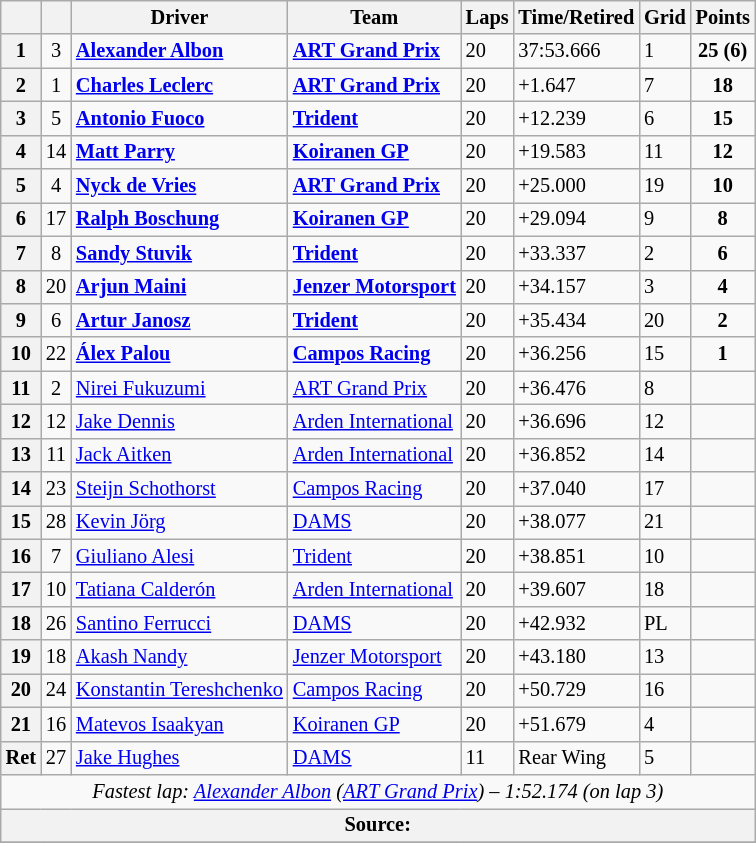<table class="wikitable" style="font-size:85%">
<tr>
<th></th>
<th></th>
<th>Driver</th>
<th>Team</th>
<th>Laps</th>
<th>Time/Retired</th>
<th>Grid</th>
<th>Points</th>
</tr>
<tr>
<th>1</th>
<td align="center">3</td>
<td> <strong><a href='#'>Alexander Albon</a></strong></td>
<td><strong><a href='#'>ART Grand Prix</a></strong></td>
<td>20</td>
<td>37:53.666</td>
<td>1</td>
<td align="center"><strong>25 (6)</strong></td>
</tr>
<tr>
<th>2</th>
<td align="center">1</td>
<td> <strong><a href='#'>Charles Leclerc</a></strong></td>
<td><strong><a href='#'>ART Grand Prix</a></strong></td>
<td>20</td>
<td>+1.647</td>
<td>7</td>
<td align="center"><strong>18</strong></td>
</tr>
<tr>
<th>3</th>
<td align="center">5</td>
<td> <strong><a href='#'>Antonio Fuoco</a></strong></td>
<td><strong><a href='#'>Trident</a></strong></td>
<td>20</td>
<td>+12.239</td>
<td>6</td>
<td align="center"><strong>15</strong></td>
</tr>
<tr>
<th>4</th>
<td align="center">14</td>
<td> <strong><a href='#'>Matt Parry</a></strong></td>
<td><strong><a href='#'>Koiranen GP</a></strong></td>
<td>20</td>
<td>+19.583</td>
<td>11</td>
<td align="center"><strong>12</strong></td>
</tr>
<tr>
<th>5</th>
<td align="center">4</td>
<td> <strong><a href='#'>Nyck de Vries</a></strong></td>
<td><strong><a href='#'>ART Grand Prix</a></strong></td>
<td>20</td>
<td>+25.000</td>
<td>19</td>
<td align="center"><strong>10</strong></td>
</tr>
<tr>
<th>6</th>
<td align="center">17</td>
<td> <strong><a href='#'>Ralph Boschung</a></strong></td>
<td><strong><a href='#'>Koiranen GP</a></strong></td>
<td>20</td>
<td>+29.094</td>
<td>9</td>
<td align="center"><strong>8</strong></td>
</tr>
<tr>
<th>7</th>
<td align="center">8</td>
<td> <strong><a href='#'>Sandy Stuvik</a></strong></td>
<td><strong><a href='#'>Trident</a></strong></td>
<td>20</td>
<td>+33.337</td>
<td>2</td>
<td align="center"><strong>6</strong></td>
</tr>
<tr>
<th>8</th>
<td align="center">20</td>
<td> <strong><a href='#'>Arjun Maini</a></strong></td>
<td><strong><a href='#'>Jenzer Motorsport</a></strong></td>
<td>20</td>
<td>+34.157</td>
<td>3</td>
<td align="center"><strong>4</strong></td>
</tr>
<tr>
<th>9 </th>
<td align="center">6</td>
<td> <strong><a href='#'>Artur Janosz</a></strong></td>
<td><strong><a href='#'>Trident</a></strong></td>
<td>20</td>
<td>+35.434</td>
<td>20</td>
<td align="center"><strong>2</strong></td>
</tr>
<tr>
<th>10</th>
<td align="center">22</td>
<td> <strong><a href='#'>Álex Palou</a></strong></td>
<td><strong><a href='#'>Campos Racing</a></strong></td>
<td>20</td>
<td>+36.256</td>
<td>15</td>
<td align="center"><strong>1</strong></td>
</tr>
<tr>
<th>11</th>
<td align="center">2</td>
<td> <a href='#'>Nirei Fukuzumi</a></td>
<td><a href='#'>ART Grand Prix</a></td>
<td>20</td>
<td>+36.476</td>
<td>8</td>
<td></td>
</tr>
<tr>
<th>12 </th>
<td align="center">12</td>
<td> <a href='#'>Jake Dennis</a></td>
<td><a href='#'>Arden International</a></td>
<td>20</td>
<td>+36.696</td>
<td>12</td>
<td></td>
</tr>
<tr>
<th>13</th>
<td align="center">11</td>
<td> <a href='#'>Jack Aitken</a></td>
<td><a href='#'>Arden International</a></td>
<td>20</td>
<td>+36.852</td>
<td>14</td>
<td></td>
</tr>
<tr>
<th>14</th>
<td align="center">23</td>
<td> <a href='#'>Steijn Schothorst</a></td>
<td><a href='#'>Campos Racing</a></td>
<td>20</td>
<td>+37.040</td>
<td>17</td>
<td></td>
</tr>
<tr>
<th>15</th>
<td align="center">28</td>
<td> <a href='#'>Kevin Jörg</a></td>
<td><a href='#'>DAMS</a></td>
<td>20</td>
<td>+38.077</td>
<td>21</td>
<td></td>
</tr>
<tr>
<th>16</th>
<td align="center">7</td>
<td> <a href='#'>Giuliano Alesi</a></td>
<td><a href='#'>Trident</a></td>
<td>20</td>
<td>+38.851</td>
<td>10</td>
<td></td>
</tr>
<tr>
<th>17</th>
<td align="center">10</td>
<td> <a href='#'>Tatiana Calderón</a></td>
<td><a href='#'>Arden International</a></td>
<td>20</td>
<td>+39.607</td>
<td>18</td>
<td></td>
</tr>
<tr>
<th>18</th>
<td align="center">26</td>
<td> <a href='#'>Santino Ferrucci</a></td>
<td><a href='#'>DAMS</a></td>
<td>20</td>
<td>+42.932</td>
<td>PL</td>
<td></td>
</tr>
<tr>
<th>19</th>
<td align="center">18</td>
<td> <a href='#'>Akash Nandy</a></td>
<td><a href='#'>Jenzer Motorsport</a></td>
<td>20</td>
<td>+43.180</td>
<td>13</td>
<td></td>
</tr>
<tr>
<th>20</th>
<td align="center">24</td>
<td> <a href='#'>Konstantin Tereshchenko</a></td>
<td><a href='#'>Campos Racing</a></td>
<td>20</td>
<td>+50.729</td>
<td>16</td>
<td></td>
</tr>
<tr>
<th>21</th>
<td align="center">16</td>
<td> <a href='#'>Matevos Isaakyan</a></td>
<td><a href='#'>Koiranen GP</a></td>
<td>20</td>
<td>+51.679</td>
<td>4</td>
<td></td>
</tr>
<tr>
<th>Ret</th>
<td align="center">27</td>
<td> <a href='#'>Jake Hughes</a></td>
<td><a href='#'>DAMS</a></td>
<td>11</td>
<td>Rear Wing</td>
<td>5</td>
<td></td>
</tr>
<tr>
<td colspan="8" align="center"><em>Fastest lap:  <a href='#'>Alexander Albon</a> (<a href='#'>ART Grand Prix</a>) – 1:52.174 (on lap 3)</em></td>
</tr>
<tr>
<th colspan="8">Source:</th>
</tr>
<tr>
</tr>
</table>
